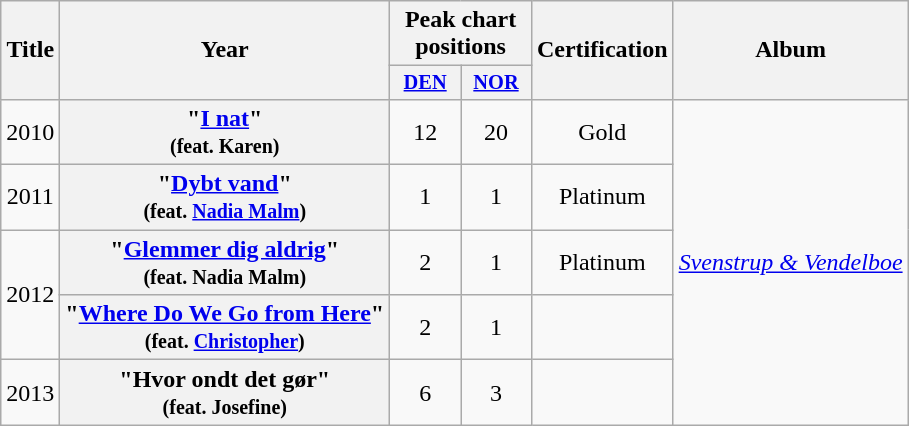<table class="wikitable plainrowheaders" style="text-align:center;" border="1">
<tr>
<th scope="col" rowspan="2">Title</th>
<th scope="col" rowspan="2">Year</th>
<th scope="col" colspan="2">Peak chart positions</th>
<th scope="col" rowspan="2">Certification</th>
<th scope="col" rowspan="2">Album</th>
</tr>
<tr>
<th scope="col" style="width:3em;font-size:85%;"><a href='#'>DEN</a><br></th>
<th scope="col" style="width:3em;font-size:85%;"><a href='#'>NOR</a></th>
</tr>
<tr>
<td>2010</td>
<th scope="row">"<a href='#'>I nat</a>"<br><small>(feat. Karen)</small></th>
<td>12</td>
<td>20</td>
<td>Gold</td>
<td rowspan="5"><em><a href='#'>Svenstrup & Vendelboe</a></em></td>
</tr>
<tr>
<td>2011</td>
<th scope="row">"<a href='#'>Dybt vand</a>"<br><small>(feat. <a href='#'>Nadia Malm</a>)</small></th>
<td>1</td>
<td>1</td>
<td>Platinum</td>
</tr>
<tr>
<td rowspan="2">2012</td>
<th scope="row">"<a href='#'>Glemmer dig aldrig</a>"<br><small>(feat. Nadia Malm)</small></th>
<td>2</td>
<td>1</td>
<td>Platinum</td>
</tr>
<tr>
<th scope="row">"<a href='#'>Where Do We Go from Here</a>"<br><small>(feat. <a href='#'>Christopher</a>)</small></th>
<td>2</td>
<td>1</td>
<td></td>
</tr>
<tr>
<td rowspan="1">2013</td>
<th scope="row">"Hvor ondt det gør"<br><small>(feat. Josefine)</small></th>
<td>6</td>
<td>3</td>
<td></td>
</tr>
</table>
